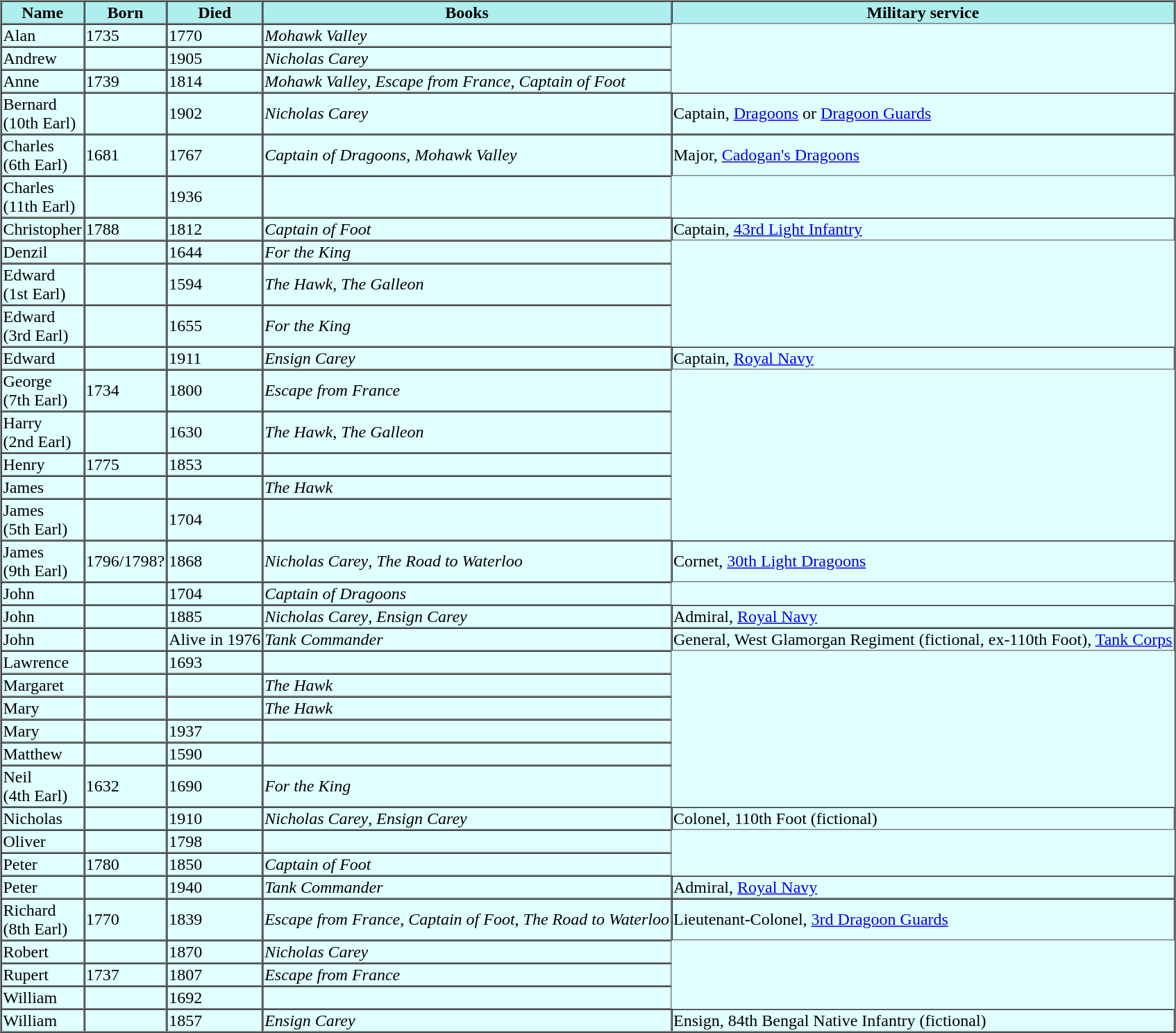<table border="1" cellspacing="0" style="background-color:lightcyan;">
<tr style="background-color:paleturquoise;">
<th>Name</th>
<th>Born</th>
<th>Died</th>
<th>Books</th>
<th>Military service</th>
</tr>
<tr>
<td>Alan</td>
<td>1735</td>
<td>1770</td>
<td><em>Mohawk Valley</em></td>
</tr>
<tr>
<td>Andrew</td>
<td></td>
<td>1905</td>
<td><em>Nicholas Carey</em></td>
</tr>
<tr>
<td>Anne</td>
<td>1739</td>
<td>1814</td>
<td><em>Mohawk Valley</em>, <em>Escape from France</em>, <em>Captain of Foot</em></td>
</tr>
<tr>
<td>Bernard<br>(10th Earl)</td>
<td></td>
<td>1902</td>
<td><em>Nicholas Carey</em></td>
<td>Captain, <a href='#'>Dragoons</a> or <a href='#'>Dragoon Guards</a></td>
</tr>
<tr>
<td>Charles<br>(6th Earl)</td>
<td>1681</td>
<td>1767</td>
<td><em>Captain of Dragoons</em>, <em>Mohawk Valley</em></td>
<td>Major, <a href='#'>Cadogan's Dragoons</a></td>
</tr>
<tr>
<td>Charles<br>(11th Earl)</td>
<td></td>
<td>1936</td>
<td></td>
</tr>
<tr>
<td>Christopher</td>
<td>1788</td>
<td>1812</td>
<td><em>Captain of Foot</em></td>
<td>Captain, <a href='#'>43rd Light Infantry</a></td>
</tr>
<tr>
<td>Denzil</td>
<td></td>
<td>1644</td>
<td><em>For the King</em></td>
</tr>
<tr>
<td>Edward<br>(1st Earl)</td>
<td></td>
<td>1594</td>
<td><em>The Hawk</em>, <em>The Galleon</em></td>
</tr>
<tr>
<td>Edward<br>(3rd Earl)</td>
<td></td>
<td>1655</td>
<td><em>For the King</em></td>
</tr>
<tr>
<td>Edward</td>
<td></td>
<td>1911</td>
<td><em>Ensign Carey</em></td>
<td>Captain, <a href='#'>Royal Navy</a></td>
</tr>
<tr>
<td>George<br>(7th Earl)</td>
<td>1734</td>
<td>1800</td>
<td><em>Escape from France</em></td>
</tr>
<tr>
<td>Harry<br>(2nd Earl)</td>
<td></td>
<td>1630</td>
<td><em>The Hawk</em>, <em>The Galleon</em></td>
</tr>
<tr>
<td>Henry</td>
<td>1775</td>
<td>1853</td>
<td></td>
</tr>
<tr>
<td>James</td>
<td></td>
<td></td>
<td><em>The Hawk</em></td>
</tr>
<tr>
<td>James<br>(5th Earl)</td>
<td></td>
<td>1704</td>
<td></td>
</tr>
<tr>
<td>James<br>(9th Earl)</td>
<td>1796/1798?</td>
<td>1868</td>
<td><em>Nicholas Carey</em>, <em>The Road to Waterloo</em></td>
<td>Cornet, <a href='#'>30th Light Dragoons</a></td>
</tr>
<tr>
<td>John</td>
<td></td>
<td>1704</td>
<td><em>Captain of Dragoons</em></td>
</tr>
<tr>
<td>John</td>
<td></td>
<td>1885</td>
<td><em>Nicholas Carey</em>, <em>Ensign Carey</em></td>
<td>Admiral, <a href='#'>Royal Navy</a></td>
</tr>
<tr>
<td>John</td>
<td></td>
<td>Alive in 1976</td>
<td><em>Tank Commander</em></td>
<td>General, West Glamorgan Regiment (fictional, ex-110th Foot), <a href='#'>Tank Corps</a></td>
</tr>
<tr>
<td>Lawrence</td>
<td></td>
<td>1693</td>
<td></td>
</tr>
<tr>
<td>Margaret</td>
<td></td>
<td></td>
<td><em>The Hawk</em></td>
</tr>
<tr>
<td>Mary</td>
<td></td>
<td></td>
<td><em>The Hawk</em></td>
</tr>
<tr>
<td>Mary</td>
<td></td>
<td>1937</td>
<td></td>
</tr>
<tr>
<td>Matthew</td>
<td></td>
<td>1590</td>
<td></td>
</tr>
<tr>
<td>Neil<br>(4th Earl)</td>
<td>1632</td>
<td>1690</td>
<td><em>For the King</em></td>
</tr>
<tr>
<td>Nicholas</td>
<td></td>
<td>1910</td>
<td><em>Nicholas Carey</em>, <em>Ensign Carey</em></td>
<td>Colonel, 110th Foot (fictional)</td>
</tr>
<tr>
<td>Oliver</td>
<td></td>
<td>1798</td>
<td></td>
</tr>
<tr>
<td>Peter</td>
<td>1780</td>
<td>1850</td>
<td><em>Captain of Foot</em></td>
</tr>
<tr>
<td>Peter</td>
<td></td>
<td>1940</td>
<td><em>Tank Commander</em></td>
<td>Admiral, <a href='#'>Royal Navy</a></td>
</tr>
<tr>
<td>Richard<br>(8th Earl)</td>
<td>1770</td>
<td>1839</td>
<td><em>Escape from France</em>, <em>Captain of Foot</em>, <em>The Road to Waterloo</em></td>
<td>Lieutenant-Colonel, <a href='#'>3rd Dragoon Guards</a></td>
</tr>
<tr>
<td>Robert</td>
<td></td>
<td>1870</td>
<td><em>Nicholas Carey</em></td>
</tr>
<tr>
<td>Rupert</td>
<td>1737</td>
<td>1807</td>
<td><em>Escape from France</em></td>
</tr>
<tr>
<td>William</td>
<td></td>
<td>1692</td>
<td></td>
</tr>
<tr>
<td>William</td>
<td></td>
<td>1857</td>
<td><em>Ensign Carey</em></td>
<td>Ensign, 84th Bengal Native Infantry (fictional)</td>
</tr>
</table>
